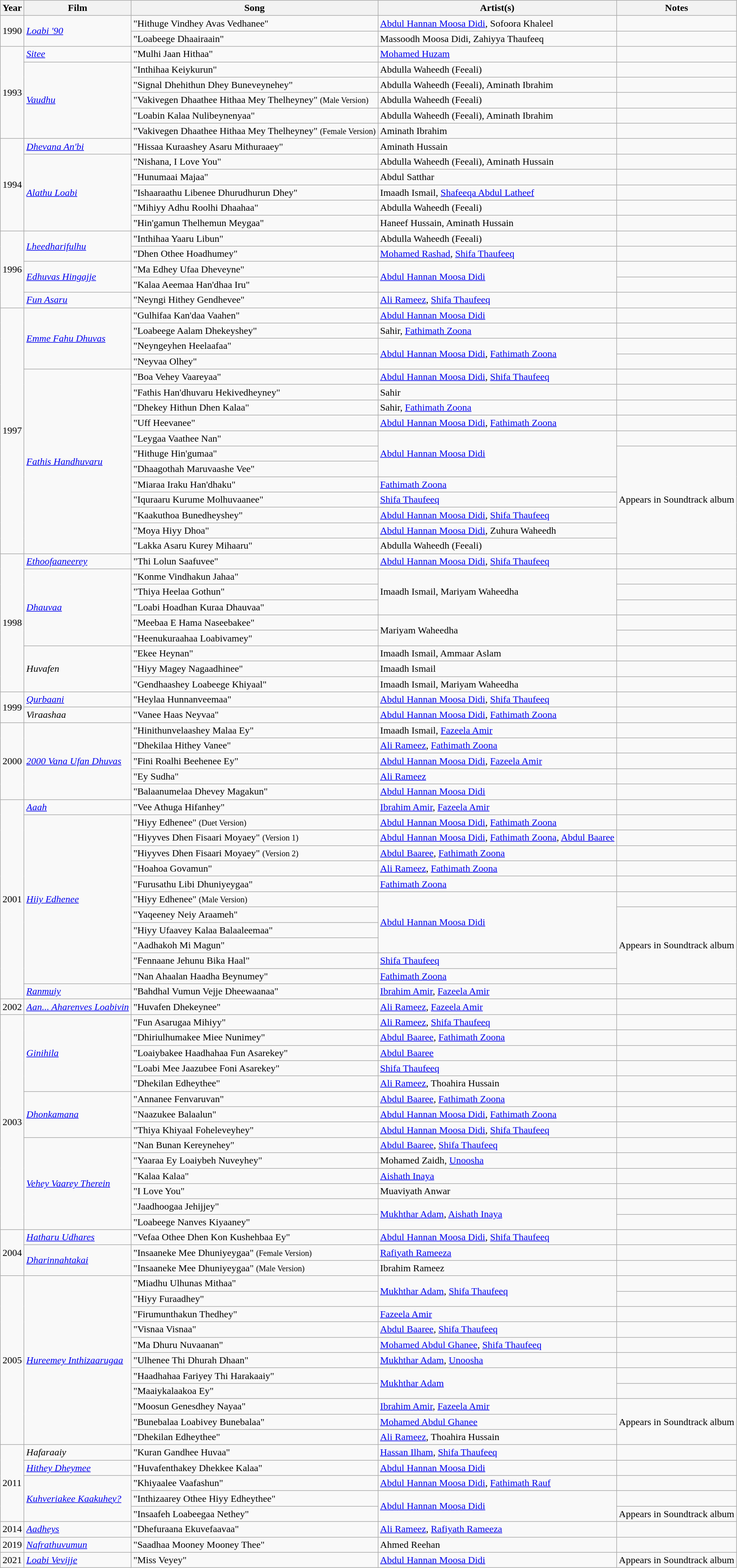<table class="wikitable plainrowheaders">
<tr>
<th scope="col">Year</th>
<th scope="col">Film</th>
<th scope="col">Song</th>
<th scope="col">Artist(s)</th>
<th>Notes</th>
</tr>
<tr>
<td rowspan="2">1990</td>
<td rowspan="2" scope="row"><em><a href='#'>Loabi '90</a></em></td>
<td>"Hithuge Vindhey Avas Vedhanee"</td>
<td><a href='#'>Abdul Hannan Moosa Didi</a>, Sofoora Khaleel</td>
<td></td>
</tr>
<tr>
<td>"Loabeege Dhaairaain"</td>
<td>Massoodh Moosa Didi, Zahiyya Thaufeeq</td>
<td></td>
</tr>
<tr>
<td rowspan="6">1993</td>
<td scope="row"><em><a href='#'>Sitee</a></em></td>
<td>"Mulhi Jaan Hithaa"</td>
<td><a href='#'>Mohamed Huzam</a></td>
<td></td>
</tr>
<tr>
<td rowspan="5" scope="row"><em><a href='#'>Vaudhu</a></em></td>
<td>"Inthihaa Keiykurun"</td>
<td>Abdulla Waheedh (Feeali)</td>
<td></td>
</tr>
<tr>
<td>"Signal Dhehithun Dhey Buneveynehey"</td>
<td>Abdulla Waheedh (Feeali), Aminath Ibrahim</td>
<td></td>
</tr>
<tr>
<td>"Vakivegen Dhaathee Hithaa Mey Thelheyney" <small>(Male Version)</small></td>
<td>Abdulla Waheedh (Feeali)</td>
<td></td>
</tr>
<tr>
<td>"Loabin Kalaa Nulibeynenyaa"</td>
<td>Abdulla Waheedh (Feeali), Aminath Ibrahim</td>
<td></td>
</tr>
<tr>
<td>"Vakivegen Dhaathee Hithaa Mey Thelheyney" <small>(Female Version)</small></td>
<td>Aminath Ibrahim</td>
<td></td>
</tr>
<tr>
<td rowspan="6">1994</td>
<td scope="row"><em><a href='#'>Dhevana An'bi</a></em></td>
<td>"Hissaa Kuraashey Asaru Mithuraaey"</td>
<td>Aminath Hussain</td>
<td></td>
</tr>
<tr>
<td rowspan="5" scope="row"><em><a href='#'>Alathu Loabi</a></em></td>
<td>"Nishana, I Love You"</td>
<td>Abdulla Waheedh (Feeali), Aminath Hussain</td>
<td></td>
</tr>
<tr>
<td>"Hunumaai Majaa"</td>
<td>Abdul Satthar</td>
<td></td>
</tr>
<tr>
<td>"Ishaaraathu Libenee Dhurudhurun Dhey"</td>
<td>Imaadh Ismail, <a href='#'>Shafeeqa Abdul Latheef</a></td>
<td></td>
</tr>
<tr>
<td>"Mihiyy Adhu Roolhi Dhaahaa"</td>
<td>Abdulla Waheedh (Feeali)</td>
<td></td>
</tr>
<tr>
<td>"Hin'gamun Thelhemun Meygaa"</td>
<td>Haneef Hussain, Aminath Hussain</td>
<td></td>
</tr>
<tr>
<td rowspan="5">1996</td>
<td rowspan="2" scope="row"><em><a href='#'>Lheedharifulhu</a></em></td>
<td>"Inthihaa Yaaru Libun"</td>
<td>Abdulla Waheedh (Feeali)</td>
<td></td>
</tr>
<tr>
<td>"Dhen Othee Hoadhumey"</td>
<td><a href='#'>Mohamed Rashad</a>, <a href='#'>Shifa Thaufeeq</a></td>
<td></td>
</tr>
<tr>
<td rowspan="2" scope="row"><em><a href='#'>Edhuvas Hingajje</a></em></td>
<td>"Ma Edhey Ufaa Dheveyne"</td>
<td rowspan="2"><a href='#'>Abdul Hannan Moosa Didi</a></td>
<td></td>
</tr>
<tr>
<td>"Kalaa Aeemaa Han'dhaa Iru"</td>
<td></td>
</tr>
<tr>
<td scope="row"><em><a href='#'>Fun Asaru</a></em></td>
<td>"Neyngi Hithey Gendhevee"</td>
<td><a href='#'>Ali Rameez</a>, <a href='#'>Shifa Thaufeeq</a></td>
<td></td>
</tr>
<tr>
<td rowspan="16">1997</td>
<td rowspan="4" scope="row"><em><a href='#'>Emme Fahu Dhuvas</a></em></td>
<td>"Gulhifaa Kan'daa Vaahen"</td>
<td><a href='#'>Abdul Hannan Moosa Didi</a></td>
<td></td>
</tr>
<tr>
<td>"Loabeege Aalam Dhekeyshey"</td>
<td>Sahir, <a href='#'>Fathimath Zoona</a></td>
<td></td>
</tr>
<tr>
<td>"Neyngeyhen Heelaafaa"</td>
<td rowspan="2"><a href='#'>Abdul Hannan Moosa Didi</a>, <a href='#'>Fathimath Zoona</a></td>
<td></td>
</tr>
<tr>
<td>"Neyvaa Olhey"</td>
<td></td>
</tr>
<tr>
<td rowspan="12" scope="row"><em><a href='#'>Fathis Handhuvaru</a></em></td>
<td>"Boa Vehey Vaareyaa"</td>
<td><a href='#'>Abdul Hannan Moosa Didi</a>, <a href='#'>Shifa Thaufeeq</a></td>
<td></td>
</tr>
<tr>
<td>"Fathis Han'dhuvaru Hekivedheyney"</td>
<td>Sahir</td>
<td></td>
</tr>
<tr>
<td>"Dhekey Hithun Dhen Kalaa"</td>
<td>Sahir, <a href='#'>Fathimath Zoona</a></td>
<td></td>
</tr>
<tr>
<td>"Uff Heevanee"</td>
<td><a href='#'>Abdul Hannan Moosa Didi</a>, <a href='#'>Fathimath Zoona</a></td>
<td></td>
</tr>
<tr>
<td>"Leygaa Vaathee Nan"</td>
<td rowspan="3"><a href='#'>Abdul Hannan Moosa Didi</a></td>
<td></td>
</tr>
<tr>
<td>"Hithuge Hin'gumaa"</td>
<td rowspan="7">Appears in Soundtrack album</td>
</tr>
<tr>
<td>"Dhaagothah Maruvaashe Vee"</td>
</tr>
<tr>
<td>"Miaraa Iraku Han'dhaku"</td>
<td><a href='#'>Fathimath Zoona</a></td>
</tr>
<tr>
<td>"Iquraaru Kurume Molhuvaanee"</td>
<td><a href='#'>Shifa Thaufeeq</a></td>
</tr>
<tr>
<td>"Kaakuthoa Bunedheyshey"</td>
<td><a href='#'>Abdul Hannan Moosa Didi</a>, <a href='#'>Shifa Thaufeeq</a></td>
</tr>
<tr>
<td>"Moya Hiyy Dhoa"</td>
<td><a href='#'>Abdul Hannan Moosa Didi</a>, Zuhura Waheedh</td>
</tr>
<tr>
<td>"Lakka Asaru Kurey Mihaaru"</td>
<td>Abdulla Waheedh (Feeali)</td>
</tr>
<tr>
<td rowspan="9">1998</td>
<td scope="row"><em><a href='#'>Ethoofaaneerey</a></em></td>
<td>"Thi Lolun Saafuvee"</td>
<td><a href='#'>Abdul Hannan Moosa Didi</a>, <a href='#'>Shifa Thaufeeq</a></td>
<td></td>
</tr>
<tr>
<td rowspan="5" scope="row"><em><a href='#'>Dhauvaa</a></em></td>
<td>"Konme Vindhakun Jahaa"</td>
<td rowspan="3">Imaadh Ismail, Mariyam Waheedha</td>
<td></td>
</tr>
<tr>
<td>"Thiya Heelaa Gothun"</td>
<td></td>
</tr>
<tr>
<td>"Loabi Hoadhan Kuraa Dhauvaa"</td>
<td></td>
</tr>
<tr>
<td>"Meebaa E Hama Naseebakee"</td>
<td rowspan="2">Mariyam Waheedha</td>
<td></td>
</tr>
<tr>
<td>"Heenukuraahaa Loabivamey"</td>
<td></td>
</tr>
<tr>
<td rowspan="3"><em>Huvafen</em></td>
<td>"Ekee Heynan"</td>
<td>Imaadh Ismail, Ammaar Aslam</td>
<td></td>
</tr>
<tr>
<td>"Hiyy Magey Nagaadhinee"</td>
<td>Imaadh Ismail</td>
<td></td>
</tr>
<tr>
<td>"Gendhaashey Loabeege Khiyaal"</td>
<td>Imaadh Ismail, Mariyam Waheedha</td>
<td></td>
</tr>
<tr>
<td rowspan="2">1999</td>
<td scope="row"><a href='#'><em>Qurbaani</em></a></td>
<td>"Heylaa Hunnanveemaa"</td>
<td><a href='#'>Abdul Hannan Moosa Didi</a>, <a href='#'>Shifa Thaufeeq</a></td>
<td></td>
</tr>
<tr>
<td scope="row"><em>Viraashaa</em></td>
<td>"Vanee Haas Neyvaa"</td>
<td><a href='#'>Abdul Hannan Moosa Didi</a>, <a href='#'>Fathimath Zoona</a></td>
<td></td>
</tr>
<tr>
<td rowspan="5">2000</td>
<td rowspan="5" scope="row"><em><a href='#'>2000 Vana Ufan Dhuvas</a></em></td>
<td>"Hinithunvelaashey Malaa Ey"</td>
<td>Imaadh Ismail, <a href='#'>Fazeela Amir</a></td>
<td></td>
</tr>
<tr>
<td>"Dhekilaa Hithey Vanee"</td>
<td><a href='#'>Ali Rameez</a>, <a href='#'>Fathimath Zoona</a></td>
<td></td>
</tr>
<tr>
<td>"Fini Roalhi Beehenee Ey"</td>
<td><a href='#'>Abdul Hannan Moosa Didi</a>, <a href='#'>Fazeela Amir</a></td>
<td></td>
</tr>
<tr>
<td>"Ey Sudha"</td>
<td><a href='#'>Ali Rameez</a></td>
<td></td>
</tr>
<tr>
<td>"Balaanumelaa Dhevey Magakun"</td>
<td><a href='#'>Abdul Hannan Moosa Didi</a></td>
<td></td>
</tr>
<tr>
<td rowspan="13">2001</td>
<td scope="row"><a href='#'><em>Aaah</em></a></td>
<td>"Vee Athuga Hifanhey"</td>
<td><a href='#'>Ibrahim Amir</a>, <a href='#'>Fazeela Amir</a></td>
<td></td>
</tr>
<tr>
<td rowspan="11" scope="row"><em><a href='#'>Hiiy Edhenee</a></em></td>
<td>"Hiyy Edhenee" <small>(Duet Version)</small></td>
<td><a href='#'>Abdul Hannan Moosa Didi</a>, <a href='#'>Fathimath Zoona</a></td>
<td></td>
</tr>
<tr>
<td>"Hiyyves Dhen Fisaari Moyaey" <small>(Version 1)</small></td>
<td><a href='#'>Abdul Hannan Moosa Didi</a>, <a href='#'>Fathimath Zoona</a>, <a href='#'>Abdul Baaree</a></td>
<td></td>
</tr>
<tr>
<td>"Hiyyves Dhen Fisaari Moyaey" <small>(Version 2)</small></td>
<td><a href='#'>Abdul Baaree</a>, <a href='#'>Fathimath Zoona</a></td>
<td></td>
</tr>
<tr>
<td>"Hoahoa Govamun"</td>
<td><a href='#'>Ali Rameez</a>, <a href='#'>Fathimath Zoona</a></td>
<td></td>
</tr>
<tr>
<td>"Furusathu Libi Dhuniyeygaa"</td>
<td><a href='#'>Fathimath Zoona</a></td>
<td></td>
</tr>
<tr>
<td>"Hiyy Edhenee" <small>(Male Version)</small></td>
<td rowspan="4"><a href='#'>Abdul Hannan Moosa Didi</a></td>
<td></td>
</tr>
<tr>
<td>"Yaqeeney Neiy Araameh"</td>
<td rowspan="5">Appears in Soundtrack album</td>
</tr>
<tr>
<td>"Hiyy Ufaavey Kalaa Balaaleemaa"</td>
</tr>
<tr>
<td>"Aadhakoh Mi Magun"</td>
</tr>
<tr>
<td>"Fennaane Jehunu Bika Haal"</td>
<td><a href='#'>Shifa Thaufeeq</a></td>
</tr>
<tr>
<td>"Nan Ahaalan Haadha Beynumey"</td>
<td><a href='#'>Fathimath Zoona</a></td>
</tr>
<tr>
<td scope="row"><em><a href='#'>Ranmuiy</a></em></td>
<td>"Bahdhal Vumun Vejje Dheewaanaa"</td>
<td><a href='#'>Ibrahim Amir</a>, <a href='#'>Fazeela Amir</a></td>
<td></td>
</tr>
<tr>
<td>2002</td>
<td scope="row"><em><a href='#'>Aan... Aharenves Loabivin</a></em></td>
<td>"Huvafen Dhekeynee"</td>
<td><a href='#'>Ali Rameez</a>, <a href='#'>Fazeela Amir</a></td>
<td></td>
</tr>
<tr>
<td rowspan="14">2003</td>
<td rowspan="5" scope="row"><em><a href='#'>Ginihila</a></em></td>
<td>"Fun Asarugaa Mihiyy"</td>
<td><a href='#'>Ali Rameez</a>, <a href='#'>Shifa Thaufeeq</a></td>
<td></td>
</tr>
<tr>
<td>"Dhiriulhumakee Miee Nunimey"</td>
<td><a href='#'>Abdul Baaree</a>, <a href='#'>Fathimath Zoona</a></td>
<td></td>
</tr>
<tr>
<td>"Loaiybakee Haadhahaa Fun Asarekey"</td>
<td><a href='#'>Abdul Baaree</a></td>
<td></td>
</tr>
<tr>
<td>"Loabi Mee Jaazubee Foni Asarekey"</td>
<td><a href='#'>Shifa Thaufeeq</a></td>
<td></td>
</tr>
<tr>
<td>"Dhekilan Edheythee"</td>
<td><a href='#'>Ali Rameez</a>, Thoahira Hussain</td>
<td></td>
</tr>
<tr>
<td rowspan="3" scope="row"><em><a href='#'>Dhonkamana</a></em></td>
<td>"Annanee Fenvaruvan"</td>
<td><a href='#'>Abdul Baaree</a>, <a href='#'>Fathimath Zoona</a></td>
<td></td>
</tr>
<tr>
<td>"Naazukee Balaalun"</td>
<td><a href='#'>Abdul Hannan Moosa Didi</a>, <a href='#'>Fathimath Zoona</a></td>
<td></td>
</tr>
<tr>
<td>"Thiya Khiyaal Foheleveyhey"</td>
<td><a href='#'>Abdul Hannan Moosa Didi</a>, <a href='#'>Shifa Thaufeeq</a></td>
<td></td>
</tr>
<tr>
<td rowspan="6" scope="row"><em><a href='#'>Vehey Vaarey Therein</a></em></td>
<td>"Nan Bunan Kereynehey"</td>
<td><a href='#'>Abdul Baaree</a>, <a href='#'>Shifa Thaufeeq</a></td>
<td></td>
</tr>
<tr>
<td>"Yaaraa Ey Loaiybeh Nuveyhey"</td>
<td>Mohamed Zaidh, <a href='#'>Unoosha</a></td>
<td></td>
</tr>
<tr>
<td>"Kalaa Kalaa"</td>
<td><a href='#'>Aishath Inaya</a></td>
<td></td>
</tr>
<tr>
<td>"I Love You"</td>
<td>Muaviyath Anwar</td>
<td></td>
</tr>
<tr>
<td>"Jaadhoogaa Jehijjey"</td>
<td rowspan="2"><a href='#'>Mukhthar Adam</a>, <a href='#'>Aishath Inaya</a></td>
<td></td>
</tr>
<tr>
<td>"Loabeege Nanves Kiyaaney"</td>
<td></td>
</tr>
<tr>
<td rowspan="3">2004</td>
<td scope="row"><em><a href='#'>Hatharu Udhares</a></em></td>
<td>"Vefaa Othee Dhen Kon Kushehbaa Ey"</td>
<td><a href='#'>Abdul Hannan Moosa Didi</a>, <a href='#'>Shifa Thaufeeq</a></td>
<td></td>
</tr>
<tr>
<td rowspan="2" scope="row"><em><a href='#'>Dharinnahtakai</a></em></td>
<td>"Insaaneke Mee Dhuniyeygaa" <small>(Female Version)</small></td>
<td><a href='#'>Rafiyath Rameeza</a></td>
<td></td>
</tr>
<tr>
<td>"Insaaneke Mee Dhuniyeygaa" <small>(Male Version)</small></td>
<td>Ibrahim Rameez</td>
<td></td>
</tr>
<tr>
<td rowspan="11">2005</td>
<td rowspan="11" scope="row"><em><a href='#'>Hureemey Inthizaarugaa</a></em></td>
<td>"Miadhu Ulhunas Mithaa"</td>
<td rowspan="2"><a href='#'>Mukhthar Adam</a>, <a href='#'>Shifa Thaufeeq</a></td>
<td></td>
</tr>
<tr>
<td>"Hiyy Furaadhey"</td>
<td></td>
</tr>
<tr>
<td>"Firumunthakun Thedhey"</td>
<td><a href='#'>Fazeela Amir</a></td>
<td></td>
</tr>
<tr>
<td>"Visnaa Visnaa"</td>
<td><a href='#'>Abdul Baaree</a>, <a href='#'>Shifa Thaufeeq</a></td>
<td></td>
</tr>
<tr>
<td>"Ma Dhuru Nuvaanan"</td>
<td><a href='#'>Mohamed Abdul Ghanee</a>, <a href='#'>Shifa Thaufeeq</a></td>
<td></td>
</tr>
<tr>
<td>"Ulhenee Thi Dhurah Dhaan"</td>
<td><a href='#'>Mukhthar Adam</a>, <a href='#'>Unoosha</a></td>
<td></td>
</tr>
<tr>
<td>"Haadhahaa Fariyey Thi Harakaaiy"</td>
<td rowspan="2"><a href='#'>Mukhthar Adam</a></td>
<td></td>
</tr>
<tr>
<td>"Maaiykalaakoa Ey"</td>
<td></td>
</tr>
<tr>
<td>"Moosun Genesdhey Nayaa"</td>
<td><a href='#'>Ibrahim Amir</a>, <a href='#'>Fazeela Amir</a></td>
<td rowspan="3">Appears in Soundtrack album</td>
</tr>
<tr>
<td>"Bunebalaa Loabivey Bunebalaa"</td>
<td><a href='#'>Mohamed Abdul Ghanee</a></td>
</tr>
<tr>
<td>"Dhekilan Edheythee"</td>
<td><a href='#'>Ali Rameez</a>, Thoahira Hussain</td>
</tr>
<tr>
<td rowspan="5">2011</td>
<td scope="row"><em>Hafaraaiy</em></td>
<td>"Kuran Gandhee Huvaa"</td>
<td><a href='#'>Hassan Ilham</a>, <a href='#'>Shifa Thaufeeq</a></td>
<td></td>
</tr>
<tr>
<td scope="row"><em><a href='#'>Hithey Dheymee</a></em></td>
<td>"Huvafenthakey Dhekkee Kalaa"</td>
<td><a href='#'>Abdul Hannan Moosa Didi</a></td>
<td></td>
</tr>
<tr>
<td rowspan="3" scope="row"><em><a href='#'>Kuhveriakee Kaakuhey?</a></em></td>
<td>"Khiyaalee Vaafashun"</td>
<td><a href='#'>Abdul Hannan Moosa Didi</a>, <a href='#'>Fathimath Rauf</a></td>
<td></td>
</tr>
<tr>
<td>"Inthizaarey Othee Hiyy Edheythee"</td>
<td rowspan="2"><a href='#'>Abdul Hannan Moosa Didi</a></td>
<td></td>
</tr>
<tr>
<td>"Insaafeh Loabeegaa Nethey"</td>
<td>Appears in Soundtrack album</td>
</tr>
<tr>
<td>2014</td>
<td scope="row"><em><a href='#'>Aadheys</a></em></td>
<td>"Dhefuraana Ekuvefaavaa"</td>
<td><a href='#'>Ali Rameez</a>, <a href='#'>Rafiyath Rameeza</a></td>
<td></td>
</tr>
<tr>
<td>2019</td>
<td scope="row"><em><a href='#'>Nafrathuvumun</a></em></td>
<td>"Saadhaa Mooney Mooney Thee"</td>
<td>Ahmed Reehan</td>
<td></td>
</tr>
<tr>
<td>2021</td>
<td scope="row"><em><a href='#'>Loabi Vevijje</a></em></td>
<td>"Miss Veyey"</td>
<td><a href='#'>Abdul Hannan Moosa Didi</a></td>
<td>Appears in Soundtrack album</td>
</tr>
</table>
